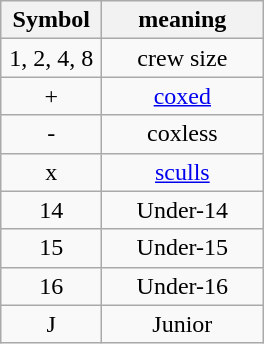<table class="wikitable" style="text-align:center">
<tr>
<th width=60>Symbol</th>
<th width=100>meaning</th>
</tr>
<tr>
<td>1, 2, 4, 8</td>
<td>crew size</td>
</tr>
<tr>
<td>+</td>
<td><a href='#'>coxed</a></td>
</tr>
<tr>
<td>-</td>
<td>coxless</td>
</tr>
<tr>
<td>x</td>
<td><a href='#'>sculls</a></td>
</tr>
<tr>
<td>14</td>
<td>Under-14</td>
</tr>
<tr>
<td>15</td>
<td>Under-15</td>
</tr>
<tr>
<td>16</td>
<td>Under-16</td>
</tr>
<tr>
<td>J</td>
<td>Junior</td>
</tr>
</table>
